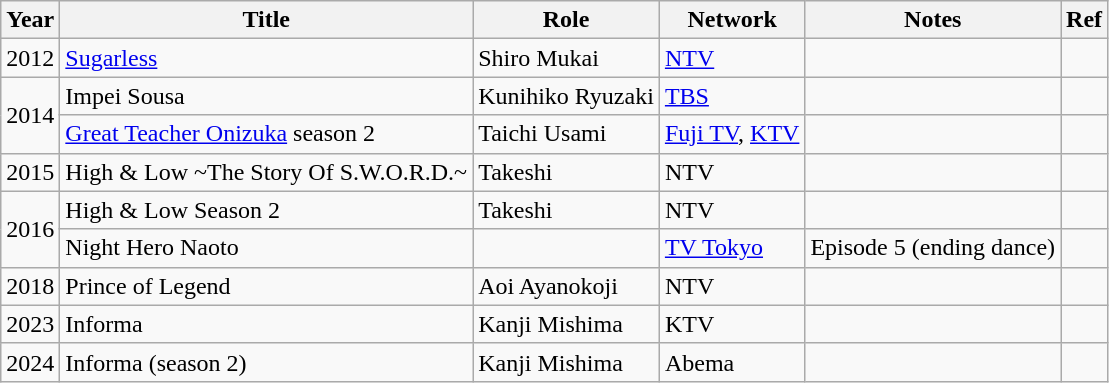<table class="wikitable">
<tr>
<th>Year</th>
<th>Title</th>
<th>Role</th>
<th>Network</th>
<th>Notes</th>
<th>Ref</th>
</tr>
<tr>
<td>2012</td>
<td><a href='#'>Sugarless</a></td>
<td>Shiro Mukai</td>
<td><a href='#'>NTV</a></td>
<td></td>
<td></td>
</tr>
<tr>
<td rowspan="2">2014</td>
<td>Impei Sousa</td>
<td>Kunihiko Ryuzaki</td>
<td><a href='#'>TBS</a></td>
<td></td>
<td></td>
</tr>
<tr>
<td><a href='#'>Great Teacher Onizuka</a> season 2</td>
<td>Taichi Usami</td>
<td><a href='#'>Fuji TV</a>, <a href='#'>KTV</a></td>
<td></td>
<td></td>
</tr>
<tr>
<td>2015</td>
<td>High & Low ~The Story Of S.W.O.R.D.~</td>
<td>Takeshi</td>
<td>NTV</td>
<td></td>
<td></td>
</tr>
<tr>
<td rowspan="2">2016</td>
<td>High & Low Season 2</td>
<td>Takeshi</td>
<td>NTV</td>
<td></td>
<td></td>
</tr>
<tr>
<td>Night Hero Naoto</td>
<td></td>
<td><a href='#'>TV Tokyo</a></td>
<td>Episode 5 (ending dance)</td>
<td></td>
</tr>
<tr>
<td>2018</td>
<td>Prince of Legend</td>
<td>Aoi Ayanokoji</td>
<td>NTV</td>
<td></td>
<td></td>
</tr>
<tr>
<td>2023</td>
<td>Informa</td>
<td>Kanji Mishima</td>
<td>KTV</td>
<td></td>
<td></td>
</tr>
<tr>
<td>2024</td>
<td>Informa (season 2)</td>
<td>Kanji Mishima</td>
<td>Abema</td>
<td></td>
<td></td>
</tr>
</table>
